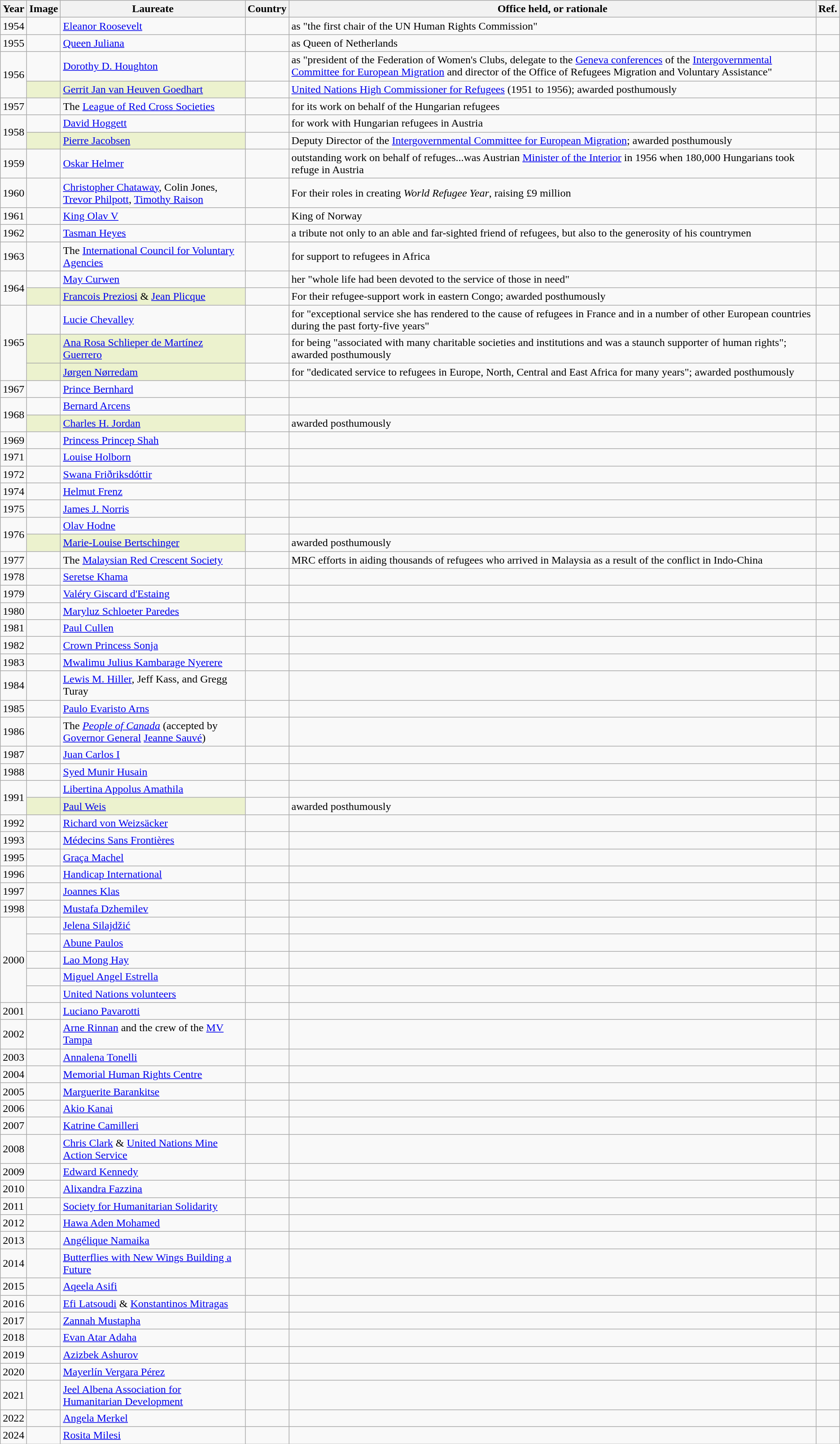<table class="wikitable sortable plainrowheaders">
<tr>
<th scope="col">Year</th>
<th scope="col">Image</th>
<th scope="col">Laureate</th>
<th scope="col" style="width: 90">Country</th>
<th>Office held, or rationale</th>
<th scope="col">Ref.</th>
</tr>
<tr>
<td>1954</td>
<td></td>
<td><a href='#'>Eleanor Roosevelt</a></td>
<td></td>
<td>as "the first chair of the UN Human Rights Commission"</td>
<td></td>
</tr>
<tr>
<td>1955</td>
<td></td>
<td><a href='#'>Queen Juliana</a></td>
<td></td>
<td>as Queen of Netherlands</td>
<td></td>
</tr>
<tr>
<td rowspan="2">1956</td>
<td></td>
<td><a href='#'>Dorothy D. Houghton</a></td>
<td></td>
<td>as "president of the Federation of Women's Clubs, delegate to the <a href='#'>Geneva conferences</a> of the <a href='#'>Intergovernmental Committee for European Migration</a> and director of the Office of Refugees Migration and Voluntary Assistance"</td>
<td></td>
</tr>
<tr>
<td style="background:#ECF2CE;"></td>
<td style="background:#ECF2CE;"><a href='#'>Gerrit Jan van Heuven Goedhart</a></td>
<td></td>
<td><a href='#'>United Nations High Commissioner for Refugees</a> (1951 to 1956); awarded posthumously</td>
<td></td>
</tr>
<tr>
<td>1957</td>
<td></td>
<td>The <a href='#'>League of Red Cross Societies</a></td>
<td></td>
<td>for its work on behalf of the Hungarian refugees</td>
<td></td>
</tr>
<tr>
<td rowspan="2">1958</td>
<td></td>
<td><a href='#'>David Hoggett</a></td>
<td></td>
<td>for work with Hungarian refugees in Austria</td>
<td></td>
</tr>
<tr>
<td style="background:#ECF2CE;"></td>
<td style="background:#ECF2CE;"><a href='#'>Pierre Jacobsen</a></td>
<td></td>
<td>Deputy Director of the <a href='#'>Intergovernmental Committee for European Migration</a>; awarded posthumously</td>
<td></td>
</tr>
<tr>
<td>1959</td>
<td></td>
<td><a href='#'>Oskar Helmer</a></td>
<td></td>
<td>outstanding work on behalf of refuges...was Austrian <a href='#'>Minister of the Interior</a> in 1956 when 180,000 Hungarians took refuge in Austria</td>
<td></td>
</tr>
<tr>
<td>1960</td>
<td></td>
<td><a href='#'>Christopher Chataway</a>, Colin Jones, <a href='#'>Trevor Philpott</a>, <a href='#'>Timothy Raison</a></td>
<td></td>
<td>For their roles in creating <em>World Refugee Year</em>, raising £9 million</td>
<td></td>
</tr>
<tr>
<td>1961</td>
<td></td>
<td><a href='#'>King Olav V</a></td>
<td></td>
<td>King of Norway</td>
<td></td>
</tr>
<tr>
<td>1962</td>
<td></td>
<td><a href='#'>Tasman Heyes</a></td>
<td></td>
<td>a tribute not only to an able and far-sighted friend of refugees, but also to the generosity of his countrymen</td>
<td></td>
</tr>
<tr>
<td>1963</td>
<td></td>
<td>The <a href='#'>International Council for Voluntary Agencies</a></td>
<td></td>
<td>for support to refugees in Africa</td>
<td></td>
</tr>
<tr>
<td rowspan="2">1964</td>
<td></td>
<td><a href='#'>May Curwen</a></td>
<td></td>
<td>her "whole life had been devoted to the service of those in need"</td>
<td></td>
</tr>
<tr>
<td style="background:#ECF2CE;"></td>
<td style="background:#ECF2CE;"><a href='#'>Francois Preziosi</a> & <a href='#'>Jean Plicque</a></td>
<td></td>
<td>For their refugee-support work in eastern Congo; awarded posthumously</td>
<td></td>
</tr>
<tr>
<td rowspan="3">1965</td>
<td></td>
<td><a href='#'>Lucie Chevalley</a></td>
<td></td>
<td>for "exceptional service she has rendered to the cause of refugees in France and in a number of other European countries during the past forty-five years"</td>
<td></td>
</tr>
<tr>
<td style="background:#ECF2CE;"></td>
<td style="background:#ECF2CE;"><a href='#'>Ana Rosa Schlieper de Martínez Guerrero</a></td>
<td></td>
<td>for being "associated with many charitable societies and institutions and was a staunch supporter of human rights"; awarded posthumously</td>
<td></td>
</tr>
<tr>
<td style="background:#ECF2CE;"></td>
<td style="background:#ECF2CE;"><a href='#'>Jørgen Nørredam</a></td>
<td></td>
<td>for "dedicated service to refugees in Europe, North, Central and East Africa for many years"; awarded posthumously</td>
<td></td>
</tr>
<tr>
<td>1967</td>
<td></td>
<td><a href='#'>Prince Bernhard</a></td>
<td></td>
<td></td>
<td></td>
</tr>
<tr>
<td rowspan="2">1968</td>
<td></td>
<td><a href='#'>Bernard Arcens</a></td>
<td></td>
<td></td>
<td></td>
</tr>
<tr>
<td style="background:#ECF2CE;"></td>
<td style="background:#ECF2CE;"><a href='#'>Charles H. Jordan</a></td>
<td></td>
<td>awarded posthumously</td>
<td></td>
</tr>
<tr>
<td>1969</td>
<td></td>
<td><a href='#'>Princess Princep Shah</a></td>
<td></td>
<td></td>
<td></td>
</tr>
<tr>
<td>1971</td>
<td></td>
<td><a href='#'>Louise Holborn</a></td>
<td></td>
<td></td>
<td></td>
</tr>
<tr>
<td>1972</td>
<td></td>
<td><a href='#'>Swana Friðriksdóttir</a></td>
<td></td>
<td></td>
<td></td>
</tr>
<tr>
<td>1974</td>
<td></td>
<td><a href='#'>Helmut Frenz</a></td>
<td></td>
<td></td>
<td></td>
</tr>
<tr>
<td>1975</td>
<td></td>
<td><a href='#'>James J. Norris</a></td>
<td></td>
<td></td>
<td></td>
</tr>
<tr>
<td rowspan="2">1976</td>
<td></td>
<td><a href='#'>Olav Hodne</a></td>
<td></td>
<td></td>
<td></td>
</tr>
<tr>
<td style="background:#ECF2CE;"></td>
<td style="background:#ECF2CE;"><a href='#'>Marie-Louise Bertschinger</a></td>
<td></td>
<td>awarded posthumously</td>
<td></td>
</tr>
<tr>
<td>1977</td>
<td></td>
<td>The <a href='#'>Malaysian Red Crescent Society</a></td>
<td></td>
<td>MRC efforts in aiding thousands of refugees who arrived in Malaysia as a result of the conflict in Indo-China</td>
<td></td>
</tr>
<tr>
<td>1978</td>
<td></td>
<td><a href='#'>Seretse Khama</a></td>
<td></td>
<td></td>
<td></td>
</tr>
<tr>
<td>1979</td>
<td></td>
<td><a href='#'>Valéry Giscard d'Estaing</a></td>
<td></td>
<td></td>
<td></td>
</tr>
<tr>
<td>1980</td>
<td></td>
<td><a href='#'>Maryluz Schloeter Paredes</a></td>
<td></td>
<td></td>
<td></td>
</tr>
<tr>
<td>1981</td>
<td></td>
<td><a href='#'>Paul Cullen</a></td>
<td></td>
<td></td>
<td></td>
</tr>
<tr>
<td>1982</td>
<td></td>
<td><a href='#'>Crown Princess Sonja</a></td>
<td></td>
<td></td>
<td></td>
</tr>
<tr>
<td>1983</td>
<td></td>
<td><a href='#'>Mwalimu Julius Kambarage Nyerere</a></td>
<td></td>
<td></td>
<td></td>
</tr>
<tr>
<td>1984</td>
<td></td>
<td><a href='#'>Lewis M. Hiller</a>, Jeff Kass, and Gregg Turay</td>
<td></td>
<td></td>
<td></td>
</tr>
<tr>
<td>1985</td>
<td></td>
<td><a href='#'>Paulo Evaristo Arns</a></td>
<td></td>
<td></td>
<td></td>
</tr>
<tr>
<td>1986</td>
<td></td>
<td>The <em><a href='#'>People of Canada</a></em> (accepted by <a href='#'>Governor General</a> <a href='#'>Jeanne Sauvé</a>)</td>
<td></td>
<td></td>
<td></td>
</tr>
<tr>
<td>1987</td>
<td></td>
<td><a href='#'>Juan Carlos I</a></td>
<td></td>
<td></td>
<td></td>
</tr>
<tr>
<td>1988</td>
<td></td>
<td><a href='#'>Syed Munir Husain</a></td>
<td></td>
<td></td>
<td></td>
</tr>
<tr>
<td rowspan="2">1991</td>
<td></td>
<td><a href='#'>Libertina Appolus Amathila</a></td>
<td></td>
<td></td>
<td></td>
</tr>
<tr>
<td style="background:#ECF2CE;"></td>
<td style="background:#ECF2CE;"><a href='#'>Paul Weis</a></td>
<td></td>
<td>awarded posthumously</td>
<td></td>
</tr>
<tr>
<td>1992</td>
<td></td>
<td><a href='#'>Richard von Weizsäcker</a></td>
<td></td>
<td></td>
<td></td>
</tr>
<tr>
<td>1993</td>
<td></td>
<td><a href='#'>Médecins Sans Frontières</a></td>
<td></td>
<td></td>
<td></td>
</tr>
<tr>
<td>1995</td>
<td></td>
<td><a href='#'>Graça Machel</a></td>
<td></td>
<td></td>
<td></td>
</tr>
<tr>
<td>1996</td>
<td></td>
<td><a href='#'>Handicap International</a></td>
<td></td>
<td></td>
<td></td>
</tr>
<tr>
<td>1997</td>
<td></td>
<td><a href='#'>Joannes Klas</a></td>
<td></td>
<td></td>
<td></td>
</tr>
<tr>
<td>1998</td>
<td></td>
<td><a href='#'>Mustafa Dzhemilev</a></td>
<td></td>
<td></td>
<td></td>
</tr>
<tr>
<td rowspan="5">2000</td>
<td></td>
<td><a href='#'>Jelena Silajdžić</a></td>
<td></td>
<td></td>
<td></td>
</tr>
<tr>
<td></td>
<td><a href='#'>Abune Paulos</a></td>
<td></td>
<td></td>
<td></td>
</tr>
<tr>
<td></td>
<td><a href='#'>Lao Mong Hay</a></td>
<td></td>
<td></td>
<td></td>
</tr>
<tr>
<td></td>
<td><a href='#'>Miguel Angel Estrella</a></td>
<td></td>
<td></td>
<td></td>
</tr>
<tr>
<td></td>
<td><a href='#'>United Nations volunteers</a></td>
<td></td>
<td></td>
<td></td>
</tr>
<tr>
<td>2001</td>
<td></td>
<td><a href='#'>Luciano Pavarotti</a></td>
<td></td>
<td></td>
<td></td>
</tr>
<tr>
<td>2002</td>
<td></td>
<td><a href='#'>Arne Rinnan</a> and the crew of the <a href='#'>MV Tampa</a></td>
<td></td>
<td></td>
<td></td>
</tr>
<tr>
<td>2003</td>
<td></td>
<td><a href='#'>Annalena Tonelli</a></td>
<td></td>
<td></td>
<td></td>
</tr>
<tr>
<td>2004</td>
<td></td>
<td><a href='#'>Memorial Human Rights Centre</a></td>
<td></td>
<td></td>
<td></td>
</tr>
<tr>
<td>2005</td>
<td></td>
<td><a href='#'>Marguerite Barankitse</a></td>
<td></td>
<td></td>
<td></td>
</tr>
<tr>
<td>2006</td>
<td></td>
<td><a href='#'>Akio Kanai</a></td>
<td></td>
<td></td>
<td></td>
</tr>
<tr>
<td>2007</td>
<td></td>
<td><a href='#'>Katrine Camilleri</a></td>
<td></td>
<td></td>
<td></td>
</tr>
<tr>
<td>2008</td>
<td></td>
<td><a href='#'>Chris Clark</a> & <a href='#'>United Nations Mine Action Service</a></td>
<td></td>
<td></td>
<td></td>
</tr>
<tr>
<td>2009</td>
<td></td>
<td><a href='#'>Edward Kennedy</a></td>
<td></td>
<td></td>
<td></td>
</tr>
<tr>
<td>2010</td>
<td></td>
<td><a href='#'>Alixandra Fazzina</a></td>
<td></td>
<td></td>
<td></td>
</tr>
<tr>
<td>2011</td>
<td></td>
<td><a href='#'>Society for Humanitarian Solidarity</a></td>
<td></td>
<td></td>
<td></td>
</tr>
<tr>
<td>2012</td>
<td></td>
<td><a href='#'>Hawa Aden Mohamed</a></td>
<td></td>
<td></td>
<td></td>
</tr>
<tr>
<td>2013</td>
<td></td>
<td><a href='#'>Angélique Namaika</a></td>
<td></td>
<td></td>
<td></td>
</tr>
<tr>
<td>2014</td>
<td></td>
<td><a href='#'>Butterflies with New Wings Building a Future</a></td>
<td></td>
<td></td>
<td></td>
</tr>
<tr>
<td>2015</td>
<td></td>
<td><a href='#'>Aqeela Asifi</a></td>
<td></td>
<td></td>
<td></td>
</tr>
<tr>
<td>2016</td>
<td></td>
<td><a href='#'>Efi Latsoudi</a> & <a href='#'>Konstantinos Mitragas</a></td>
<td></td>
<td></td>
<td></td>
</tr>
<tr>
<td>2017</td>
<td></td>
<td><a href='#'>Zannah Mustapha</a></td>
<td></td>
<td></td>
<td></td>
</tr>
<tr>
<td>2018</td>
<td></td>
<td><a href='#'>Evan Atar Adaha</a></td>
<td></td>
<td></td>
<td></td>
</tr>
<tr>
<td>2019</td>
<td></td>
<td><a href='#'>Azizbek Ashurov</a></td>
<td></td>
<td></td>
<td></td>
</tr>
<tr>
<td>2020</td>
<td></td>
<td><a href='#'>Mayerlín Vergara Pérez</a></td>
<td></td>
<td></td>
<td></td>
</tr>
<tr>
<td>2021</td>
<td></td>
<td><a href='#'>Jeel Albena Association for Humanitarian Development</a></td>
<td></td>
<td></td>
<td></td>
</tr>
<tr>
<td>2022</td>
<td></td>
<td><a href='#'>Angela Merkel</a></td>
<td></td>
<td></td>
<td></td>
</tr>
<tr>
<td>2024</td>
<td></td>
<td><a href='#'>Rosita Milesi</a></td>
<td></td>
<td></td>
<td></td>
</tr>
</table>
